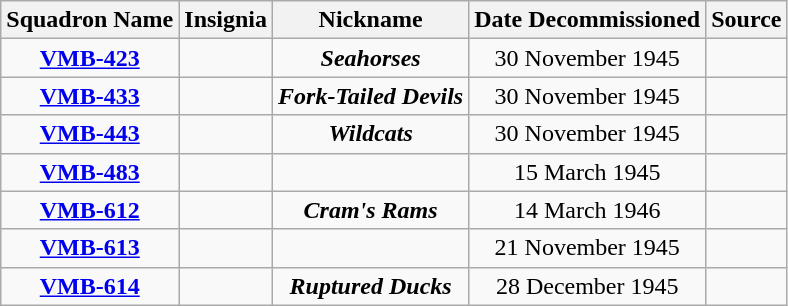<table class="wikitable" style="text-align:center;">
<tr>
<th>Squadron Name</th>
<th>Insignia</th>
<th>Nickname</th>
<th>Date Decommissioned</th>
<th>Source</th>
</tr>
<tr>
<td><strong><a href='#'>VMB-423</a></strong></td>
<td></td>
<td><strong><em>Seahorses</em></strong></td>
<td>30 November 1945</td>
<td></td>
</tr>
<tr>
<td><strong><a href='#'>VMB-433</a></strong></td>
<td></td>
<td><strong><em>Fork-Tailed Devils</em></strong></td>
<td>30 November 1945</td>
<td></td>
</tr>
<tr>
<td><strong><a href='#'>VMB-443</a></strong></td>
<td></td>
<td><strong><em>Wildcats</em></strong></td>
<td>30 November 1945</td>
<td></td>
</tr>
<tr>
<td><strong><a href='#'>VMB-483</a></strong></td>
<td><strong></strong></td>
<td></td>
<td>15 March 1945</td>
<td></td>
</tr>
<tr>
<td><strong><a href='#'>VMB-612</a></strong></td>
<td></td>
<td><strong><em>Cram's Rams</em></strong></td>
<td>14 March 1946</td>
<td></td>
</tr>
<tr>
<td><strong><a href='#'>VMB-613</a></strong></td>
<td></td>
<td></td>
<td>21 November 1945</td>
<td></td>
</tr>
<tr>
<td><strong><a href='#'>VMB-614</a></strong></td>
<td><strong></strong></td>
<td><strong><em>Ruptured Ducks</em></strong></td>
<td>28 December 1945</td>
<td></td>
</tr>
</table>
